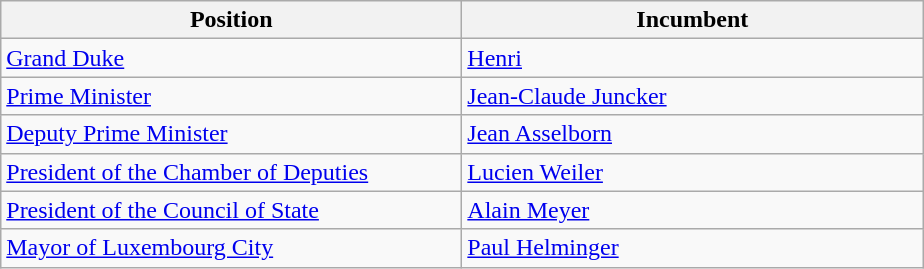<table class="wikitable">
<tr>
<th width="300">Position</th>
<th width="300">Incumbent</th>
</tr>
<tr>
<td><a href='#'>Grand Duke</a></td>
<td><a href='#'>Henri</a></td>
</tr>
<tr>
<td><a href='#'>Prime Minister</a></td>
<td><a href='#'>Jean-Claude Juncker</a></td>
</tr>
<tr>
<td><a href='#'>Deputy Prime Minister</a></td>
<td><a href='#'>Jean Asselborn</a></td>
</tr>
<tr>
<td><a href='#'>President of the Chamber of Deputies</a></td>
<td><a href='#'>Lucien Weiler</a></td>
</tr>
<tr>
<td><a href='#'>President of the Council of State</a></td>
<td><a href='#'>Alain Meyer</a></td>
</tr>
<tr>
<td><a href='#'>Mayor of Luxembourg City</a></td>
<td><a href='#'>Paul Helminger</a></td>
</tr>
</table>
